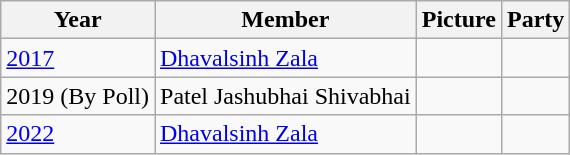<table class="wikitable sortable">
<tr>
<th>Year</th>
<th>Member</th>
<th>Picture</th>
<th colspan="2">Party</th>
</tr>
<tr>
<td><a href='#'>2017</a></td>
<td><a href='#'>Dhavalsinh Zala</a></td>
<td></td>
<td></td>
</tr>
<tr>
<td>2019 (By Poll)</td>
<td>Patel Jashubhai Shivabhai</td>
<td></td>
</tr>
<tr>
<td><a href='#'>2022</a></td>
<td><a href='#'>Dhavalsinh Zala</a></td>
<td></td>
<td></td>
</tr>
</table>
